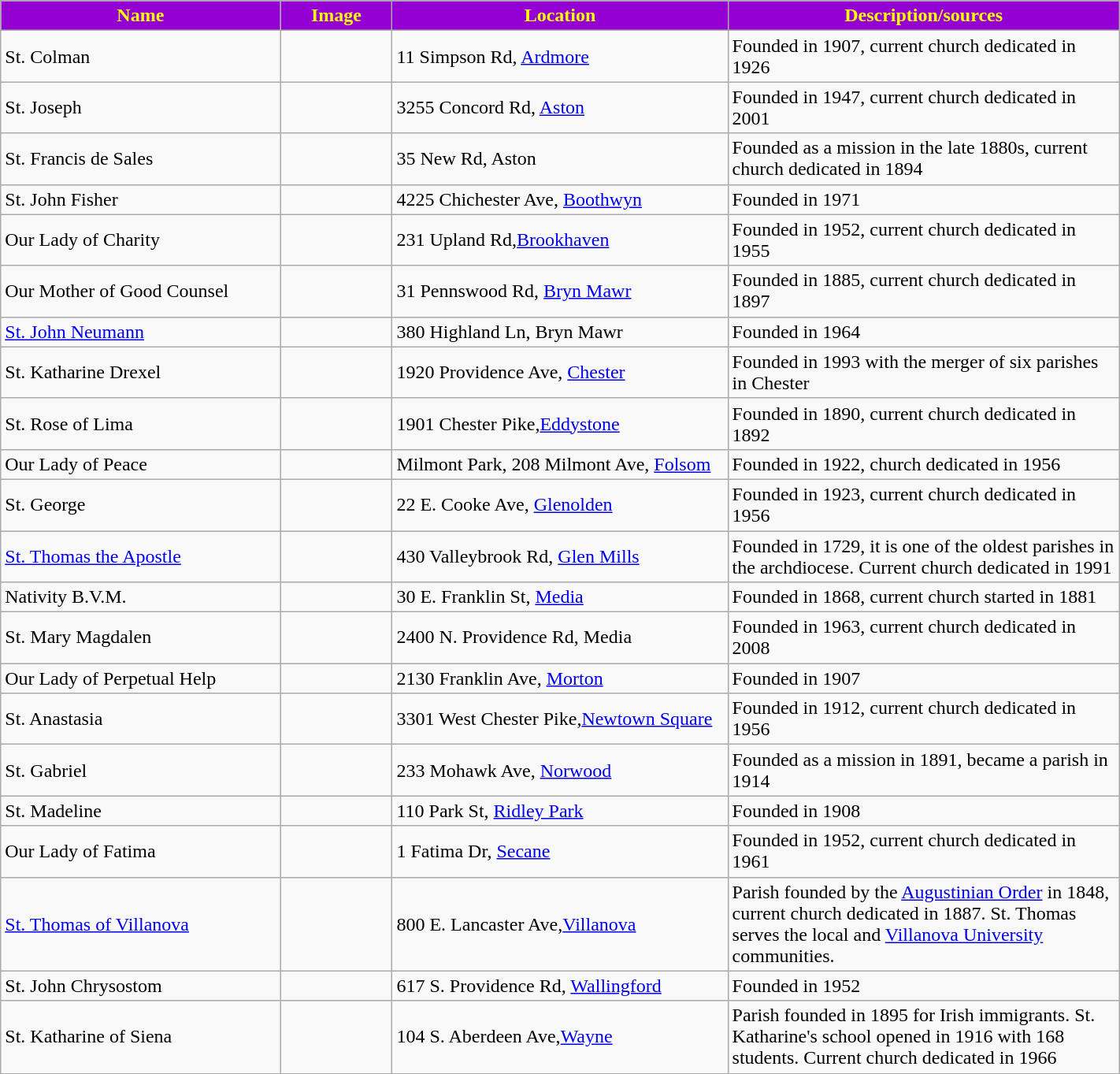<table class="wikitable sortable" style="width:75%">
<tr>
<th style="background:darkviolet; color:yellow;" width="25%"><strong>Name</strong></th>
<th style="background:darkviolet; color:yellow;" width="10%"><strong>Image</strong></th>
<th style="background:darkviolet; color:yellow;" width="30%"><strong>Location</strong></th>
<th style="background:darkviolet; color:yellow;" width="35%"><strong>Description/sources</strong></th>
</tr>
<tr>
<td>St. Colman</td>
<td></td>
<td>11 Simpson Rd, <a href='#'>Ardmore</a></td>
<td>Founded in 1907, current church dedicated in 1926</td>
</tr>
<tr>
<td>St. Joseph</td>
<td></td>
<td>3255 Concord Rd, <a href='#'>Aston</a></td>
<td>Founded in 1947, current church dedicated in 2001</td>
</tr>
<tr>
<td>St. Francis de Sales</td>
<td></td>
<td>35 New Rd, Aston</td>
<td>Founded as a mission in the late 1880s, current church dedicated in 1894</td>
</tr>
<tr>
<td>St. John Fisher</td>
<td></td>
<td>4225 Chichester Ave, <a href='#'>Boothwyn</a></td>
<td>Founded in 1971</td>
</tr>
<tr>
<td>Our Lady of Charity</td>
<td></td>
<td>231 Upland Rd,<a href='#'>Brookhaven</a></td>
<td>Founded in 1952, current church dedicated in 1955</td>
</tr>
<tr>
<td>Our Mother of Good Counsel</td>
<td></td>
<td>31 Pennswood Rd, <a href='#'>Bryn Mawr</a></td>
<td>Founded in 1885, current church dedicated in 1897</td>
</tr>
<tr>
<td><a href='#'>St. John Neumann</a></td>
<td></td>
<td>380 Highland Ln, Bryn Mawr</td>
<td>Founded in 1964</td>
</tr>
<tr>
<td>St. Katharine Drexel</td>
<td></td>
<td>1920 Providence Ave, <a href='#'>Chester</a></td>
<td>Founded in 1993 with the merger of six parishes in Chester</td>
</tr>
<tr>
<td>St. Rose of Lima</td>
<td></td>
<td>1901 Chester Pike,<a href='#'>Eddystone</a></td>
<td>Founded in 1890, current church dedicated in 1892</td>
</tr>
<tr>
<td>Our Lady of Peace</td>
<td></td>
<td>Milmont Park, 208 Milmont Ave, <a href='#'>Folsom</a></td>
<td>Founded in 1922, church dedicated in 1956</td>
</tr>
<tr>
<td>St. George</td>
<td></td>
<td>22 E. Cooke Ave, <a href='#'>Glenolden</a></td>
<td>Founded in 1923, current church dedicated in 1956</td>
</tr>
<tr>
<td><a href='#'>St. Thomas the Apostle</a></td>
<td></td>
<td>430 Valleybrook Rd, <a href='#'>Glen Mills</a></td>
<td>Founded in 1729, it is one of the oldest parishes in the archdiocese. Current church dedicated in 1991</td>
</tr>
<tr>
<td>Nativity B.V.M.</td>
<td></td>
<td>30 E. Franklin St, <a href='#'>Media</a></td>
<td>Founded in 1868, current church started in 1881</td>
</tr>
<tr>
<td>St. Mary Magdalen</td>
<td></td>
<td>2400 N. Providence Rd, Media</td>
<td>Founded in 1963, current church dedicated in 2008 </td>
</tr>
<tr>
<td>Our Lady of Perpetual Help</td>
<td></td>
<td>2130 Franklin Ave, <a href='#'>Morton</a></td>
<td>Founded in 1907</td>
</tr>
<tr>
<td>St. Anastasia</td>
<td></td>
<td>3301 West Chester Pike,<a href='#'>Newtown Square</a></td>
<td>Founded in 1912, current church dedicated in 1956</td>
</tr>
<tr>
<td>St. Gabriel</td>
<td></td>
<td>233 Mohawk Ave, <a href='#'>Norwood</a></td>
<td>Founded as a mission in 1891, became a parish in 1914</td>
</tr>
<tr>
<td>St. Madeline</td>
<td></td>
<td>110 Park St, <a href='#'>Ridley Park</a></td>
<td>Founded in 1908</td>
</tr>
<tr>
<td>Our Lady of Fatima</td>
<td></td>
<td>1 Fatima Dr, <a href='#'>Secane</a></td>
<td>Founded in 1952, current church dedicated in 1961</td>
</tr>
<tr>
<td><a href='#'>St. Thomas of Villanova</a></td>
<td></td>
<td>800 E. Lancaster Ave,<a href='#'>Villanova</a></td>
<td>Parish founded by the <a href='#'>Augustinian Order</a> in 1848, current church dedicated in 1887. St. Thomas serves the local and <a href='#'>Villanova University</a> communities.</td>
</tr>
<tr>
<td>St. John Chrysostom</td>
<td></td>
<td>617 S. Providence Rd, <a href='#'>Wallingford</a></td>
<td>Founded in 1952</td>
</tr>
<tr>
<td>St. Katharine of Siena</td>
<td></td>
<td>104 S. Aberdeen Ave,<a href='#'>Wayne</a></td>
<td>Parish founded in 1895 for Irish immigrants. St. Katharine's school opened in 1916 with 168 students. Current church dedicated in 1966</td>
</tr>
</table>
